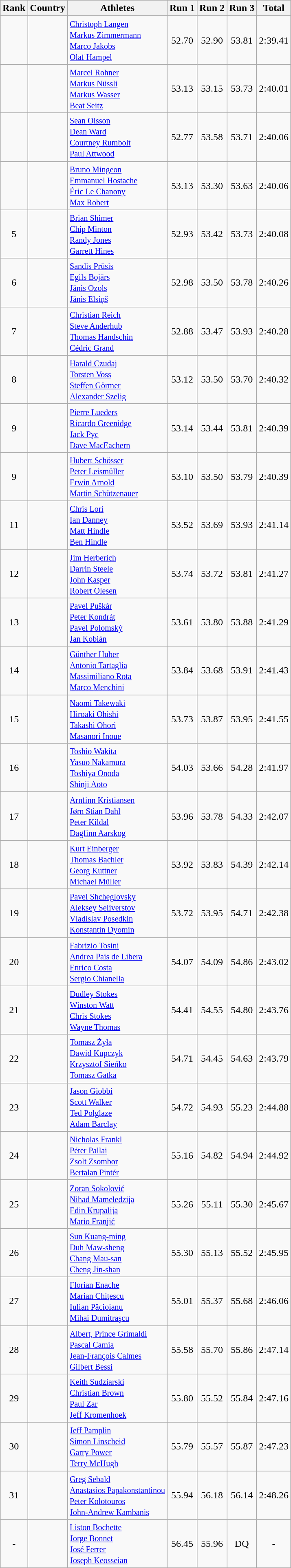<table class="wikitable sortable" style="text-align:center">
<tr>
<th>Rank</th>
<th>Country</th>
<th>Athletes</th>
<th>Run 1</th>
<th>Run 2</th>
<th>Run 3</th>
<th>Total</th>
</tr>
<tr>
<td></td>
<td align=left></td>
<td align=left><small> <a href='#'>Christoph Langen</a> <br> <a href='#'>Markus Zimmermann</a> <br> <a href='#'>Marco Jakobs</a> <br> <a href='#'>Olaf Hampel</a></small></td>
<td>52.70</td>
<td>52.90</td>
<td>53.81</td>
<td>2:39.41</td>
</tr>
<tr>
<td></td>
<td align=left></td>
<td align=left><small> <a href='#'>Marcel Rohner</a> <br> <a href='#'>Markus Nüssli</a> <br> <a href='#'>Markus Wasser</a> <br> <a href='#'>Beat Seitz</a> </small></td>
<td>53.13</td>
<td>53.15</td>
<td>53.73</td>
<td>2:40.01</td>
</tr>
<tr>
<td></td>
<td align=left></td>
<td align=left><small> <a href='#'>Sean Olsson</a> <br> <a href='#'>Dean Ward</a> <br> <a href='#'>Courtney Rumbolt</a> <br> <a href='#'>Paul Attwood</a> </small></td>
<td>52.77</td>
<td>53.58</td>
<td>53.71</td>
<td>2:40.06</td>
</tr>
<tr>
<td></td>
<td align=left></td>
<td align=left><small> <a href='#'>Bruno Mingeon</a> <br> <a href='#'>Emmanuel Hostache</a> <br> <a href='#'>Éric Le Chanony</a> <br> <a href='#'>Max Robert</a> </small></td>
<td>53.13</td>
<td>53.30</td>
<td>53.63</td>
<td>2:40.06</td>
</tr>
<tr>
<td>5</td>
<td align=left></td>
<td align=left><small> <a href='#'>Brian Shimer</a> <br> <a href='#'>Chip Minton</a> <br> <a href='#'>Randy Jones</a> <br> <a href='#'>Garrett Hines</a></small></td>
<td>52.93</td>
<td>53.42</td>
<td>53.73</td>
<td>2:40.08</td>
</tr>
<tr>
<td>6</td>
<td align=left></td>
<td align=left><small> <a href='#'>Sandis Prūsis</a> <br> <a href='#'>Egils Bojārs</a> <br> <a href='#'>Jānis Ozols</a> <br> <a href='#'>Jānis Elsiņš</a> </small></td>
<td>52.98</td>
<td>53.50</td>
<td>53.78</td>
<td>2:40.26</td>
</tr>
<tr>
<td>7</td>
<td align=left></td>
<td align=left><small> <a href='#'>Christian Reich</a> <br> <a href='#'>Steve Anderhub</a> <br> <a href='#'>Thomas Handschin</a> <br> <a href='#'>Cédric Grand</a> </small></td>
<td>52.88</td>
<td>53.47</td>
<td>53.93</td>
<td>2:40.28</td>
</tr>
<tr>
<td>8</td>
<td align=left></td>
<td align=left><small> <a href='#'>Harald Czudaj</a> <br> <a href='#'>Torsten Voss</a> <br> <a href='#'>Steffen Görmer</a> <br> <a href='#'>Alexander Szelig</a> </small></td>
<td>53.12</td>
<td>53.50</td>
<td>53.70</td>
<td>2:40.32</td>
</tr>
<tr>
<td>9</td>
<td align=left></td>
<td align=left><small> <a href='#'>Pierre Lueders</a> <br> <a href='#'>Ricardo Greenidge</a> <br> <a href='#'>Jack Pyc</a> <br> <a href='#'>Dave MacEachern</a> </small></td>
<td>53.14</td>
<td>53.44</td>
<td>53.81</td>
<td>2:40.39</td>
</tr>
<tr>
<td>9</td>
<td align=left></td>
<td align=left><small> <a href='#'>Hubert Schösser</a> <br> <a href='#'>Peter Leismüller</a> <br> <a href='#'>Erwin Arnold</a> <br> <a href='#'>Martin Schützenauer</a> </small></td>
<td>53.10</td>
<td>53.50</td>
<td>53.79</td>
<td>2:40.39</td>
</tr>
<tr>
<td>11</td>
<td align=left></td>
<td align=left><small> <a href='#'>Chris Lori</a> <br> <a href='#'>Ian Danney</a> <br> <a href='#'>Matt Hindle</a> <br> <a href='#'>Ben Hindle</a> </small></td>
<td>53.52</td>
<td>53.69</td>
<td>53.93</td>
<td>2:41.14</td>
</tr>
<tr>
<td>12</td>
<td align=left></td>
<td align=left><small> <a href='#'>Jim Herberich</a> <br> <a href='#'>Darrin Steele</a> <br> <a href='#'>John Kasper</a> <br> <a href='#'>Robert Olesen</a></small></td>
<td>53.74</td>
<td>53.72</td>
<td>53.81</td>
<td>2:41.27</td>
</tr>
<tr>
<td>13</td>
<td align=left></td>
<td align=left><small> <a href='#'>Pavel Puškár</a> <br> <a href='#'>Peter Kondrát</a> <br> <a href='#'>Pavel Polomský</a> <br> <a href='#'>Jan Kobián</a> </small></td>
<td>53.61</td>
<td>53.80</td>
<td>53.88</td>
<td>2:41.29</td>
</tr>
<tr>
<td>14</td>
<td align=left></td>
<td align=left><small> <a href='#'>Günther Huber</a> <br> <a href='#'>Antonio Tartaglia</a> <br> <a href='#'>Massimiliano Rota</a> <br> <a href='#'>Marco Menchini</a> </small></td>
<td>53.84</td>
<td>53.68</td>
<td>53.91</td>
<td>2:41.43</td>
</tr>
<tr>
<td>15</td>
<td align=left></td>
<td align=left><small> <a href='#'>Naomi Takewaki</a> <br> <a href='#'>Hiroaki Ohishi</a> <br> <a href='#'>Takashi Ohori</a> <br> <a href='#'>Masanori Inoue</a> </small></td>
<td>53.73</td>
<td>53.87</td>
<td>53.95</td>
<td>2:41.55</td>
</tr>
<tr>
<td>16</td>
<td align=left></td>
<td align=left><small> <a href='#'>Toshio Wakita</a> <br> <a href='#'>Yasuo Nakamura</a> <br> <a href='#'>Toshiya Onoda</a> <br> <a href='#'>Shinji Aoto</a> </small></td>
<td>54.03</td>
<td>53.66</td>
<td>54.28</td>
<td>2:41.97</td>
</tr>
<tr>
<td>17</td>
<td align=left></td>
<td align=left><small> <a href='#'>Arnfinn Kristiansen</a> <br> <a href='#'>Jørn Stian Dahl</a> <br> <a href='#'>Peter Kildal</a> <br> <a href='#'>Dagfinn Aarskog</a> </small></td>
<td>53.96</td>
<td>53.78</td>
<td>54.33</td>
<td>2:42.07</td>
</tr>
<tr>
<td>18</td>
<td align=left></td>
<td align=left><small> <a href='#'>Kurt Einberger</a> <br> <a href='#'>Thomas Bachler</a> <br> <a href='#'>Georg Kuttner</a> <br> <a href='#'>Michael Müller</a> </small></td>
<td>53.92</td>
<td>53.83</td>
<td>54.39</td>
<td>2:42.14</td>
</tr>
<tr>
<td>19</td>
<td align=left></td>
<td align=left><small> <a href='#'>Pavel Shcheglovsky</a> <br> <a href='#'>Aleksey Seliverstov</a> <br> <a href='#'>Vladislav Posedkin</a> <br> <a href='#'>Konstantin Dyomin</a></small></td>
<td>53.72</td>
<td>53.95</td>
<td>54.71</td>
<td>2:42.38</td>
</tr>
<tr>
<td>20</td>
<td align=left></td>
<td align=left><small> <a href='#'>Fabrizio Tosini</a> <br> <a href='#'>Andrea Pais de Libera</a> <br> <a href='#'>Enrico Costa</a> <br> <a href='#'>Sergio Chianella</a> </small></td>
<td>54.07</td>
<td>54.09</td>
<td>54.86</td>
<td>2:43.02</td>
</tr>
<tr>
<td>21</td>
<td align=left></td>
<td align=left><small> <a href='#'>Dudley Stokes</a> <br> <a href='#'>Winston Watt</a> <br> <a href='#'>Chris Stokes</a> <br> <a href='#'>Wayne Thomas</a></small></td>
<td>54.41</td>
<td>54.55</td>
<td>54.80</td>
<td>2:43.76</td>
</tr>
<tr>
<td>22</td>
<td align=left></td>
<td align=left><small> <a href='#'>Tomasz Żyła</a> <br> <a href='#'>Dawid Kupczyk</a> <br> <a href='#'>Krzysztof Sieńko</a> <br> <a href='#'>Tomasz Gatka</a> </small></td>
<td>54.71</td>
<td>54.45</td>
<td>54.63</td>
<td>2:43.79</td>
</tr>
<tr>
<td>23</td>
<td align=left></td>
<td align=left><small> <a href='#'>Jason Giobbi</a> <br> <a href='#'>Scott Walker</a> <br> <a href='#'>Ted Polglaze</a> <br> <a href='#'>Adam Barclay</a> </small></td>
<td>54.72</td>
<td>54.93</td>
<td>55.23</td>
<td>2:44.88</td>
</tr>
<tr>
<td>24</td>
<td align=left></td>
<td align=left><small> <a href='#'>Nicholas Frankl</a> <br> <a href='#'>Péter Pallai</a> <br> <a href='#'>Zsolt Zsombor</a> <br> <a href='#'>Bertalan Pintér</a></small></td>
<td>55.16</td>
<td>54.82</td>
<td>54.94</td>
<td>2:44.92</td>
</tr>
<tr>
<td>25</td>
<td align=left></td>
<td align=left><small> <a href='#'>Zoran Sokolović</a> <br> <a href='#'>Nihad Mameledzija</a> <br> <a href='#'>Edin Krupalija</a> <br> <a href='#'>Mario Franjić</a> </small></td>
<td>55.26</td>
<td>55.11</td>
<td>55.30</td>
<td>2:45.67</td>
</tr>
<tr>
<td>26</td>
<td align=left></td>
<td align=left><small> <a href='#'>Sun Kuang-ming</a> <br> <a href='#'>Duh Maw-sheng</a> <br> <a href='#'>Chang Mau-san</a> <br> <a href='#'>Cheng Jin-shan</a></small></td>
<td>55.30</td>
<td>55.13</td>
<td>55.52</td>
<td>2:45.95</td>
</tr>
<tr>
<td>27</td>
<td align=left></td>
<td align=left><small> <a href='#'>Florian Enache</a> <br> <a href='#'>Marian Chițescu</a> <br> <a href='#'>Iulian Păcioianu</a> <br> <a href='#'>Mihai Dumitraşcu</a></small></td>
<td>55.01</td>
<td>55.37</td>
<td>55.68</td>
<td>2:46.06</td>
</tr>
<tr>
<td>28</td>
<td align=left></td>
<td align=left><small> <a href='#'>Albert, Prince Grimaldi</a> <br> <a href='#'>Pascal Camia</a> <br> <a href='#'>Jean-François Calmes</a> <br> <a href='#'>Gilbert Bessi</a> </small></td>
<td>55.58</td>
<td>55.70</td>
<td>55.86</td>
<td>2:47.14</td>
</tr>
<tr>
<td>29</td>
<td align=left></td>
<td align=left><small> <a href='#'>Keith Sudziarski</a> <br> <a href='#'>Christian Brown</a> <br> <a href='#'>Paul Zar</a> <br> <a href='#'>Jeff Kromenhoek</a></small></td>
<td>55.80</td>
<td>55.52</td>
<td>55.84</td>
<td>2:47.16</td>
</tr>
<tr>
<td>30</td>
<td align=left></td>
<td align=left><small> <a href='#'>Jeff Pamplin</a> <br> <a href='#'>Simon Linscheid</a> <br> <a href='#'>Garry Power</a> <br> <a href='#'>Terry McHugh</a></small></td>
<td>55.79</td>
<td>55.57</td>
<td>55.87</td>
<td>2:47.23</td>
</tr>
<tr>
<td>31</td>
<td align=left></td>
<td align=left><small> <a href='#'>Greg Sebald</a> <br> <a href='#'>Anastasios Papakonstantinou</a> <br> <a href='#'>Peter Kolotouros</a> <br> <a href='#'>John-Andrew Kambanis</a></small></td>
<td>55.94</td>
<td>56.18</td>
<td>56.14</td>
<td>2:48.26</td>
</tr>
<tr>
<td>-</td>
<td align=left></td>
<td align=left><small> <a href='#'>Liston Bochette</a> <br> <a href='#'>Jorge Bonnet</a> <br> <a href='#'>José Ferrer</a> <br> <a href='#'>Joseph Keosseian</a> </small></td>
<td>56.45</td>
<td>55.96</td>
<td>DQ</td>
<td>-</td>
</tr>
</table>
